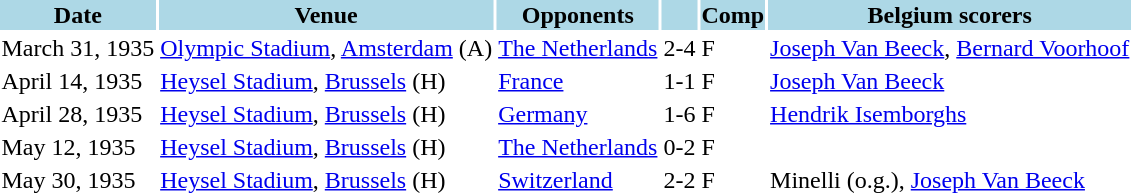<table>
<tr>
<th style="background: lightblue;">Date</th>
<th style="background: lightblue;">Venue</th>
<th style="background: lightblue;">Opponents</th>
<th style="background: lightblue;" align=center></th>
<th style="background: lightblue;" align=center>Comp</th>
<th style="background: lightblue;">Belgium scorers</th>
</tr>
<tr>
<td>March 31, 1935</td>
<td><a href='#'>Olympic Stadium</a>, <a href='#'>Amsterdam</a> (A)</td>
<td><a href='#'>The Netherlands</a></td>
<td>2-4</td>
<td>F</td>
<td><a href='#'>Joseph Van Beeck</a>, <a href='#'>Bernard Voorhoof</a></td>
</tr>
<tr>
<td>April 14, 1935</td>
<td><a href='#'>Heysel Stadium</a>, <a href='#'>Brussels</a> (H)</td>
<td><a href='#'>France</a></td>
<td>1-1</td>
<td>F</td>
<td><a href='#'>Joseph Van Beeck</a></td>
</tr>
<tr>
<td>April 28, 1935</td>
<td><a href='#'>Heysel Stadium</a>, <a href='#'>Brussels</a> (H)</td>
<td><a href='#'>Germany</a></td>
<td>1-6</td>
<td>F</td>
<td><a href='#'>Hendrik Isemborghs</a></td>
</tr>
<tr>
<td>May 12, 1935</td>
<td><a href='#'>Heysel Stadium</a>, <a href='#'>Brussels</a> (H)</td>
<td><a href='#'>The Netherlands</a></td>
<td>0-2</td>
<td>F</td>
<td></td>
</tr>
<tr>
<td>May 30, 1935</td>
<td><a href='#'>Heysel Stadium</a>, <a href='#'>Brussels</a> (H)</td>
<td><a href='#'>Switzerland</a></td>
<td>2-2</td>
<td>F</td>
<td>Minelli (o.g.), <a href='#'>Joseph Van Beeck</a></td>
</tr>
</table>
